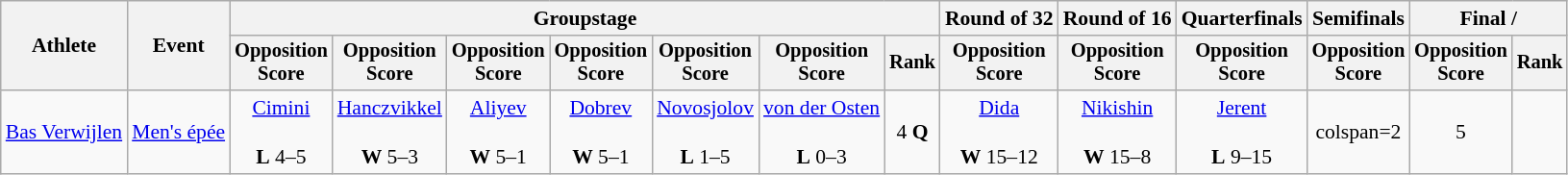<table class="wikitable" style="font-size:90%">
<tr>
<th rowspan="2">Athlete</th>
<th rowspan="2">Event</th>
<th colspan="7">Groupstage</th>
<th>Round of 32</th>
<th>Round of 16</th>
<th>Quarterfinals</th>
<th>Semifinals</th>
<th colspan="2">Final / </th>
</tr>
<tr style="font-size:95%">
<th>Opposition<br>Score</th>
<th>Opposition<br>Score</th>
<th>Opposition<br>Score</th>
<th>Opposition<br>Score</th>
<th>Opposition<br>Score</th>
<th>Opposition<br>Score</th>
<th>Rank</th>
<th>Opposition<br>Score</th>
<th>Opposition<br>Score</th>
<th>Opposition<br>Score</th>
<th>Opposition<br>Score</th>
<th>Opposition<br>Score</th>
<th>Rank</th>
</tr>
<tr align=center>
<td><a href='#'>Bas Verwijlen</a></td>
<td><a href='#'>Men's épée</a></td>
<td><a href='#'>Cimini</a><br><br><strong>L</strong> 4–5</td>
<td><a href='#'>Hanczvikkel</a><br><br><strong>W</strong> 5–3</td>
<td><a href='#'>Aliyev</a><br><br><strong>W</strong> 5–1</td>
<td><a href='#'>Dobrev</a><br><br><strong>W</strong> 5–1</td>
<td><a href='#'>Novosjolov</a><br><br><strong>L</strong> 1–5</td>
<td><a href='#'>von der Osten</a><br><br><strong>L</strong> 0–3</td>
<td>4 <strong>Q</strong></td>
<td><a href='#'>Dida</a><br><br><strong>W</strong> 15–12</td>
<td><a href='#'>Nikishin</a><br><br><strong>W</strong> 15–8</td>
<td><a href='#'>Jerent</a><br><br><strong>L</strong> 9–15</td>
<td>colspan=2 </td>
<td>5</td>
</tr>
</table>
